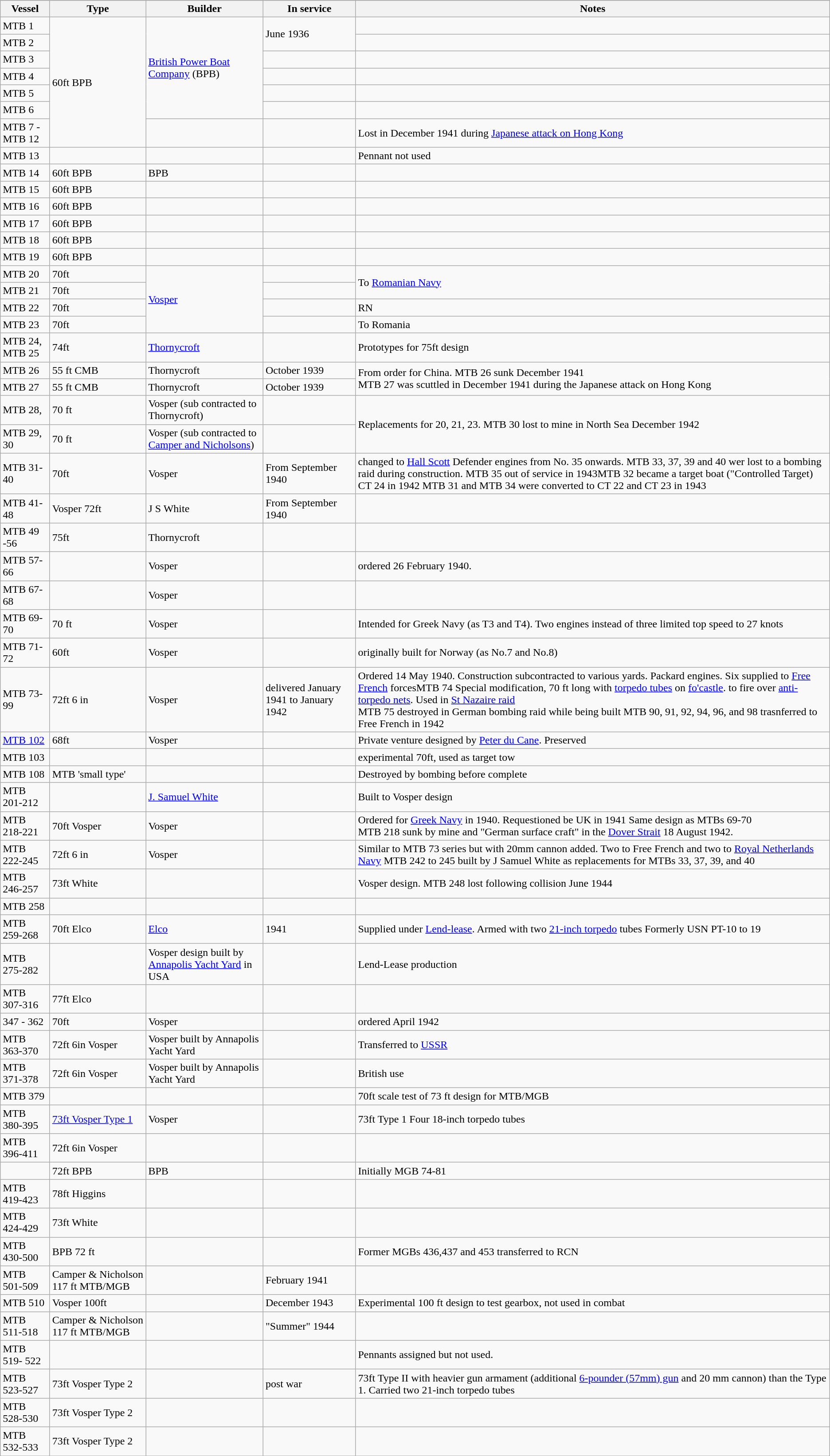<table class="wikitable">
<tr>
</tr>
<tr>
<th>Vessel</th>
<th>Type</th>
<th>Builder</th>
<th>In service</th>
<th>Notes</th>
</tr>
<tr>
<td>MTB 1</td>
<td rowspan="7">60ft BPB</td>
<td rowspan="6"><a href='#'>British Power Boat Company</a> (BPB)</td>
<td rowspan="2">June 1936</td>
<td></td>
</tr>
<tr>
<td>MTB 2</td>
<td></td>
</tr>
<tr>
<td>MTB 3</td>
<td></td>
<td></td>
</tr>
<tr>
<td>MTB 4</td>
<td></td>
<td></td>
</tr>
<tr>
<td>MTB 5</td>
<td></td>
<td></td>
</tr>
<tr>
<td>MTB 6</td>
<td></td>
<td></td>
</tr>
<tr>
<td>MTB 7 - MTB 12</td>
<td></td>
<td></td>
<td>Lost in  December 1941 during <a href='#'>Japanese attack on Hong Kong</a></td>
</tr>
<tr>
<td>MTB 13</td>
<td></td>
<td></td>
<td></td>
<td>Pennant not used</td>
</tr>
<tr>
<td>MTB 14</td>
<td>60ft BPB</td>
<td>BPB</td>
<td></td>
<td></td>
</tr>
<tr>
<td>MTB 15</td>
<td>60ft BPB</td>
<td></td>
<td></td>
<td></td>
</tr>
<tr>
<td>MTB 16</td>
<td>60ft BPB</td>
<td></td>
<td></td>
<td></td>
</tr>
<tr>
<td>MTB 17</td>
<td>60ft BPB</td>
<td></td>
<td></td>
<td></td>
</tr>
<tr>
<td>MTB 18</td>
<td>60ft BPB</td>
<td></td>
<td></td>
<td></td>
</tr>
<tr>
<td>MTB 19</td>
<td>60ft BPB</td>
<td></td>
<td></td>
<td></td>
</tr>
<tr>
<td>MTB 20</td>
<td>70ft</td>
<td rowspan="4"><a href='#'>Vosper</a></td>
<td></td>
<td rowspan="2">To <a href='#'>Romanian Navy</a></td>
</tr>
<tr>
<td>MTB 21</td>
<td>70ft</td>
<td></td>
</tr>
<tr>
<td>MTB 22</td>
<td>70ft</td>
<td></td>
<td>RN</td>
</tr>
<tr>
<td>MTB 23</td>
<td>70ft</td>
<td></td>
<td>To Romania</td>
</tr>
<tr>
<td>MTB 24, MTB 25</td>
<td>74ft</td>
<td><a href='#'>Thornycroft</a></td>
<td></td>
<td>Prototypes for 75ft design</td>
</tr>
<tr>
<td>MTB 26</td>
<td>55 ft CMB</td>
<td>Thornycroft</td>
<td>October 1939</td>
<td rowspan="2">From order for China. MTB 26 sunk December 1941<br>MTB 27 was scuttled in December 1941 during the Japanese attack on Hong Kong</td>
</tr>
<tr>
<td>MTB 27</td>
<td>55 ft CMB</td>
<td>Thornycroft</td>
<td>October 1939</td>
</tr>
<tr>
<td>MTB 28,</td>
<td>70 ft</td>
<td>Vosper (sub contracted to Thornycroft)</td>
<td></td>
<td rowspan="2">Replacements for 20, 21, 23. MTB 30 lost to mine in North Sea December 1942</td>
</tr>
<tr>
<td>MTB 29, 30</td>
<td>70 ft</td>
<td>Vosper (sub contracted to <a href='#'>Camper and Nicholsons</a>)</td>
<td></td>
</tr>
<tr>
<td>MTB 31-40</td>
<td>70ft</td>
<td>Vosper</td>
<td>From September 1940</td>
<td>changed to <a href='#'>Hall Scott</a> Defender engines from No. 35 onwards. MTB 33, 37, 39 and 40 wer lost to a bombing raid during construction. MTB 35 out of service in 1943MTB 32 became a target boat ("Controlled Target) CT 24 in 1942  MTB 31 and MTB 34 were converted to CT 22 and CT 23 in 1943</td>
</tr>
<tr>
<td>MTB 41-48</td>
<td>Vosper 72ft</td>
<td>J S White</td>
<td>From September 1940</td>
<td></td>
</tr>
<tr>
<td>MTB 49 -56</td>
<td>75ft</td>
<td>Thornycroft</td>
<td></td>
<td></td>
</tr>
<tr>
<td>MTB 57-66</td>
<td></td>
<td>Vosper</td>
<td></td>
<td>ordered 26 February 1940.</td>
</tr>
<tr>
<td>MTB 67-68</td>
<td></td>
<td>Vosper</td>
<td></td>
<td></td>
</tr>
<tr>
<td>MTB 69-70</td>
<td>70 ft</td>
<td>Vosper</td>
<td></td>
<td>Intended for Greek Navy (as T3 and T4). Two engines instead of three limited top speed to 27 knots</td>
</tr>
<tr>
<td>MTB 71-72</td>
<td>60ft</td>
<td>Vosper</td>
<td></td>
<td>originally built for Norway (as No.7 and No.8)</td>
</tr>
<tr>
<td>MTB 73-99</td>
<td>72ft 6 in</td>
<td>Vosper</td>
<td>delivered January 1941 to January 1942</td>
<td>Ordered 14 May 1940. Construction subcontracted to various yards. Packard engines. Six supplied to <a href='#'>Free French</a> forcesMTB 74 Special modification, 70 ft long with <a href='#'>torpedo tubes</a> on <a href='#'>fo'castle</a>. to fire over <a href='#'>anti-torpedo nets</a>. Used in <a href='#'>St Nazaire raid</a><br>MTB 75 destroyed in German bombing raid while being built
MTB 90, 91, 92, 94, 96, and 98 trasnferred to Free French in 1942</td>
</tr>
<tr>
<td><a href='#'>MTB 102</a></td>
<td>68ft</td>
<td>Vosper</td>
<td></td>
<td>Private venture designed by <a href='#'>Peter du Cane</a>.  Preserved</td>
</tr>
<tr>
<td>MTB 103</td>
<td></td>
<td></td>
<td></td>
<td>experimental 70ft, used as target tow</td>
</tr>
<tr>
<td>MTB 108</td>
<td>MTB 'small type'</td>
<td></td>
<td></td>
<td>Destroyed by bombing before complete</td>
</tr>
<tr>
<td>MTB 201-212</td>
<td></td>
<td><a href='#'>J. Samuel White</a></td>
<td></td>
<td>Built to Vosper design</td>
</tr>
<tr>
<td>MTB  218-221</td>
<td>70ft Vosper</td>
<td>Vosper</td>
<td></td>
<td>Ordered for <a href='#'>Greek Navy</a> in 1940. Requestioned be UK in 1941 Same design as MTBs 69-70<br>MTB 218 sunk by mine and "German surface craft" in the <a href='#'>Dover Strait</a> 18 August 1942.</td>
</tr>
<tr>
<td>MTB 222-245</td>
<td>72ft 6 in</td>
<td>Vosper</td>
<td></td>
<td>Similar to MTB 73 series but with 20mm cannon added.  Two to Free French and two to <a href='#'>Royal Netherlands Navy</a>  MTB 242 to 245 built by J Samuel White as replacements for MTBs 33, 37, 39, and 40</td>
</tr>
<tr>
<td>MTB 246-257</td>
<td>73ft White</td>
<td></td>
<td></td>
<td>Vosper design. MTB 248 lost following collision June 1944</td>
</tr>
<tr>
<td>MTB 258</td>
<td></td>
<td></td>
<td></td>
<td></td>
</tr>
<tr>
<td>MTB 259-268</td>
<td>70ft Elco</td>
<td><a href='#'>Elco</a></td>
<td>1941</td>
<td>Supplied under <a href='#'>Lend-lease</a>. Armed with two <a href='#'>21-inch torpedo</a> tubes Formerly USN PT-10 to 19 </td>
</tr>
<tr>
<td>MTB 275-282</td>
<td></td>
<td>Vosper design built by <a href='#'>Annapolis Yacht Yard</a> in USA</td>
<td></td>
<td>Lend-Lease production</td>
</tr>
<tr>
<td>MTB 307-316</td>
<td>77ft Elco</td>
<td></td>
<td></td>
<td></td>
</tr>
<tr>
<td>347 - 362</td>
<td>70ft</td>
<td>Vosper</td>
<td></td>
<td>ordered April 1942</td>
</tr>
<tr>
<td>MTB 363-370</td>
<td>72ft 6in Vosper</td>
<td>Vosper built by Annapolis Yacht Yard</td>
<td></td>
<td>Transferred to <a href='#'>USSR</a></td>
</tr>
<tr>
<td>MTB 371-378</td>
<td>72ft 6in Vosper</td>
<td>Vosper built by Annapolis Yacht Yard</td>
<td></td>
<td>British use</td>
</tr>
<tr>
<td>MTB 379</td>
<td></td>
<td></td>
<td></td>
<td>70ft scale test of 73 ft design for MTB/MGB</td>
</tr>
<tr>
<td>MTB 380-395</td>
<td><a href='#'>73ft Vosper Type 1</a></td>
<td>Vosper</td>
<td></td>
<td>73ft Type 1 Four 18-inch torpedo tubes</td>
</tr>
<tr>
<td>MTB 396-411</td>
<td>72ft 6in Vosper</td>
<td></td>
<td></td>
<td></td>
</tr>
<tr>
<td></td>
<td>72ft BPB</td>
<td>BPB</td>
<td></td>
<td>Initially MGB 74-81</td>
</tr>
<tr>
<td>MTB 419-423</td>
<td>78ft Higgins</td>
<td></td>
<td></td>
<td></td>
</tr>
<tr>
<td>MTB 424-429</td>
<td>73ft White</td>
<td></td>
<td></td>
<td></td>
</tr>
<tr>
<td>MTB 430-500</td>
<td>BPB 72 ft</td>
<td></td>
<td></td>
<td>Former MGBs 436,437 and 453 transferred to RCN</td>
</tr>
<tr>
<td>MTB 501-509</td>
<td>Camper & Nicholson 117 ft MTB/MGB</td>
<td></td>
<td>February 1941</td>
<td></td>
</tr>
<tr>
<td>MTB 510</td>
<td>Vosper 100ft</td>
<td></td>
<td>December 1943</td>
<td>Experimental 100 ft design to test gearbox, not used in combat </td>
</tr>
<tr>
<td>MTB 511-518</td>
<td>Camper & Nicholson 117 ft MTB/MGB</td>
<td></td>
<td>"Summer" 1944</td>
<td></td>
</tr>
<tr>
<td>MTB 519- 522</td>
<td></td>
<td></td>
<td></td>
<td>Pennants assigned but not used.</td>
</tr>
<tr>
<td>MTB 523-527</td>
<td>73ft Vosper Type 2</td>
<td></td>
<td>post war</td>
<td>73ft Type II with heavier gun armament (additional <a href='#'>6-pounder (57mm) gun</a> and 20 mm cannon)  than the Type 1. Carried two 21-inch torpedo tubes</td>
</tr>
<tr>
<td>MTB 528-530</td>
<td>73ft Vosper Type 2</td>
<td></td>
<td></td>
<td></td>
</tr>
<tr>
<td>MTB 532-533</td>
<td>73ft Vosper Type 2</td>
<td></td>
<td></td>
<td></td>
</tr>
<tr>
</tr>
</table>
